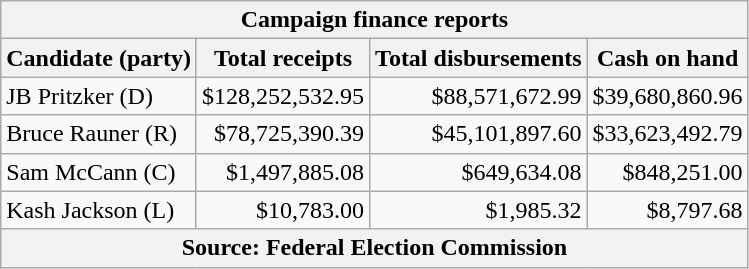<table class="wikitable sortable">
<tr>
<th colspan=4>Campaign finance reports </th>
</tr>
<tr style="text-align:center;">
<th>Candidate (party)</th>
<th>Total receipts</th>
<th>Total disbursements</th>
<th>Cash on hand</th>
</tr>
<tr>
<td>JB Pritzker (D)</td>
<td align="right">$128,252,532.95</td>
<td align="right">$88,571,672.99</td>
<td align="right">$39,680,860.96</td>
</tr>
<tr>
<td>Bruce Rauner (R)</td>
<td align="right">$78,725,390.39</td>
<td align="right">$45,101,897.60</td>
<td align="right">$33,623,492.79</td>
</tr>
<tr>
<td>Sam McCann (C)</td>
<td align="right">$1,497,885.08</td>
<td align="right">$649,634.08</td>
<td align="right">$848,251.00</td>
</tr>
<tr>
<td>Kash Jackson (L)</td>
<td align="right">$10,783.00</td>
<td align="right">$1,985.32</td>
<td align="right">$8,797.68</td>
</tr>
<tr>
<th colspan="4">Source: Federal Election Commission</th>
</tr>
</table>
